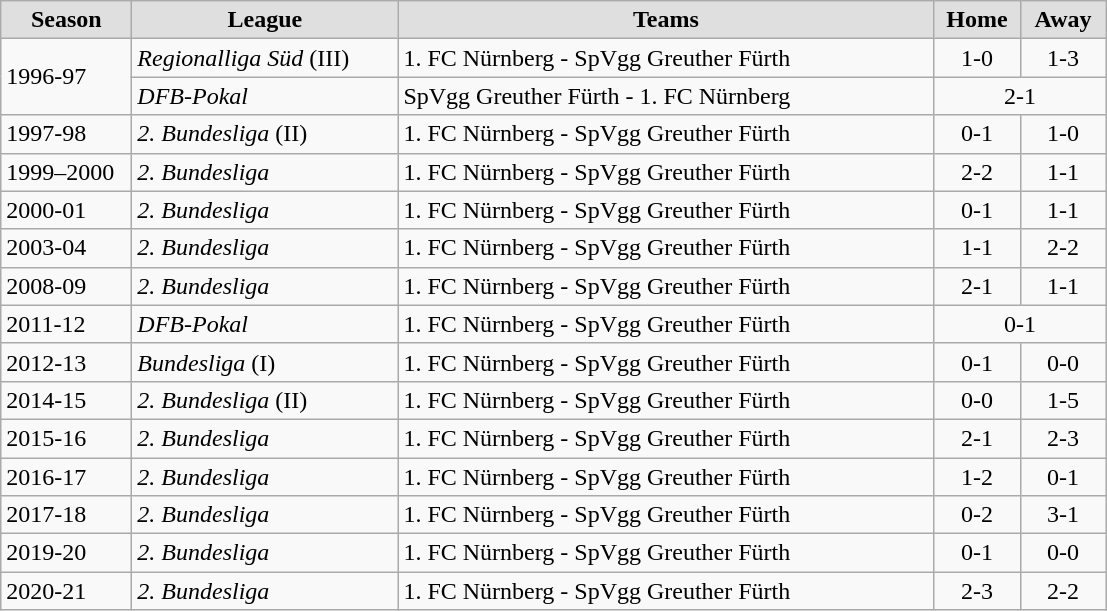<table class="wikitable">
<tr style="text-align:center; background:#dfdfdf;">
<td style="width:80px;"><strong>Season</strong></td>
<td style="width:170px;"><strong>League</strong></td>
<td style="width:350px;"><strong>Teams</strong></td>
<td style="width:50px;"><strong>Home</strong></td>
<td style="width:50px;"><strong>Away</strong></td>
</tr>
<tr>
<td style="text-align:left;" rowspan="2">1996-97</td>
<td style="text-align:left;"><em>Regionalliga Süd</em> (III)</td>
<td style="text-align:left;">1. FC Nürnberg - SpVgg Greuther Fürth</td>
<td style="text-align:center;">1-0</td>
<td style="text-align:center;">1-3</td>
</tr>
<tr>
<td style="text-align:left;"><em>DFB-Pokal</em></td>
<td style="text-align:left;">SpVgg Greuther Fürth - 1. FC Nürnberg</td>
<td style="text-align:center;" colspan="2">2-1</td>
</tr>
<tr>
<td style="text-align:left;">1997-98</td>
<td style="text-align:left;"><em>2. Bundesliga</em> (II)</td>
<td style="text-align:left;">1. FC Nürnberg - SpVgg Greuther Fürth</td>
<td style="text-align:center;">0-1</td>
<td style="text-align:center;">1-0</td>
</tr>
<tr>
<td style="text-align:left;">1999–2000</td>
<td style="text-align:left;"><em>2. Bundesliga</em></td>
<td style="text-align:left;">1. FC Nürnberg - SpVgg Greuther Fürth</td>
<td style="text-align:center;">2-2</td>
<td style="text-align:center;">1-1</td>
</tr>
<tr>
<td style="text-align:left;">2000-01</td>
<td style="text-align:left;"><em>2. Bundesliga</em></td>
<td style="text-align:left;">1. FC Nürnberg - SpVgg Greuther Fürth</td>
<td style="text-align:center;">0-1</td>
<td style="text-align:center;">1-1</td>
</tr>
<tr>
<td style="text-align:left;">2003-04</td>
<td style="text-align:left;"><em>2. Bundesliga</em></td>
<td style="text-align:left;">1. FC Nürnberg - SpVgg Greuther Fürth</td>
<td style="text-align:center;">1-1</td>
<td style="text-align:center;">2-2</td>
</tr>
<tr>
<td style="text-align:left;">2008-09</td>
<td style="text-align:left;"><em>2. Bundesliga</em></td>
<td style="text-align:left;">1. FC Nürnberg - SpVgg Greuther Fürth</td>
<td style="text-align:center;">2-1</td>
<td style="text-align:center;">1-1</td>
</tr>
<tr>
<td style="text-align:left;">2011-12</td>
<td style="text-align:left;"><em>DFB-Pokal</em></td>
<td style="text-align:left;">1. FC Nürnberg - SpVgg Greuther Fürth</td>
<td style="text-align:center;" colspan="2">0-1</td>
</tr>
<tr>
<td style="text-align:left;">2012-13</td>
<td style="text-align:left;"><em>Bundesliga</em> (I)</td>
<td style="text-align:left;">1. FC Nürnberg - SpVgg Greuther Fürth</td>
<td style="text-align:center;">0-1</td>
<td style="text-align:center;">0-0</td>
</tr>
<tr>
<td style="text-align:left;">2014-15</td>
<td style="text-align:left;"><em>2. Bundesliga</em> (II)</td>
<td style="text-align:left;">1. FC Nürnberg - SpVgg Greuther Fürth</td>
<td style="text-align:center;">0-0</td>
<td style="text-align:center;">1-5</td>
</tr>
<tr>
<td style="text-align:left;">2015-16</td>
<td style="text-align:left;"><em>2. Bundesliga</em></td>
<td style="text-align:left;">1. FC Nürnberg - SpVgg Greuther Fürth</td>
<td style="text-align:center;">2-1</td>
<td style="text-align:center;">2-3</td>
</tr>
<tr>
<td style="text-align:left;">2016-17</td>
<td style="text-align:left;"><em>2. Bundesliga</em></td>
<td style="text-align:left;">1. FC Nürnberg - SpVgg Greuther Fürth</td>
<td style="text-align:center;">1-2</td>
<td style="text-align:center;">0-1</td>
</tr>
<tr>
<td style="text-align:left;">2017-18</td>
<td style="text-align:left;"><em>2. Bundesliga</em></td>
<td style="text-align:left;">1. FC Nürnberg - SpVgg Greuther Fürth</td>
<td style="text-align:center;">0-2</td>
<td style="text-align:center;">3-1</td>
</tr>
<tr>
<td style="text-align:left;">2019-20</td>
<td style="text-align:left;"><em>2. Bundesliga</em></td>
<td style="text-align:left;">1. FC Nürnberg - SpVgg Greuther Fürth</td>
<td style="text-align:center;">0-1</td>
<td style="text-align:center;">0-0</td>
</tr>
<tr>
<td style="text-align:left;">2020-21</td>
<td style="text-align:left;"><em>2. Bundesliga</em></td>
<td style="text-align:left;">1. FC Nürnberg - SpVgg Greuther Fürth</td>
<td style="text-align:center;">2-3</td>
<td style="text-align:center;">2-2</td>
</tr>
</table>
